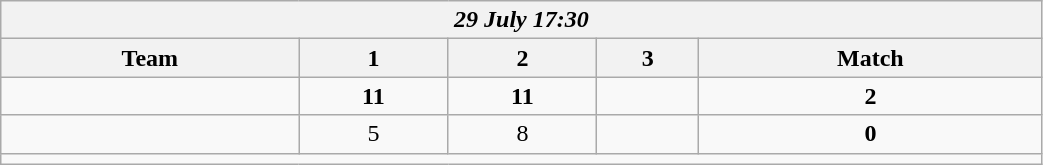<table class=wikitable style="text-align:center; width: 55%">
<tr>
<th colspan=10><em>29 July 17:30</em></th>
</tr>
<tr>
<th>Team</th>
<th>1</th>
<th>2</th>
<th>3</th>
<th>Match</th>
</tr>
<tr>
<td align=left><strong><br></strong></td>
<td><strong>11</strong></td>
<td><strong>11</strong></td>
<td></td>
<td><strong>2</strong></td>
</tr>
<tr>
<td align=left><br></td>
<td>5</td>
<td>8</td>
<td></td>
<td><strong>0</strong></td>
</tr>
<tr>
<td colspan=10></td>
</tr>
</table>
